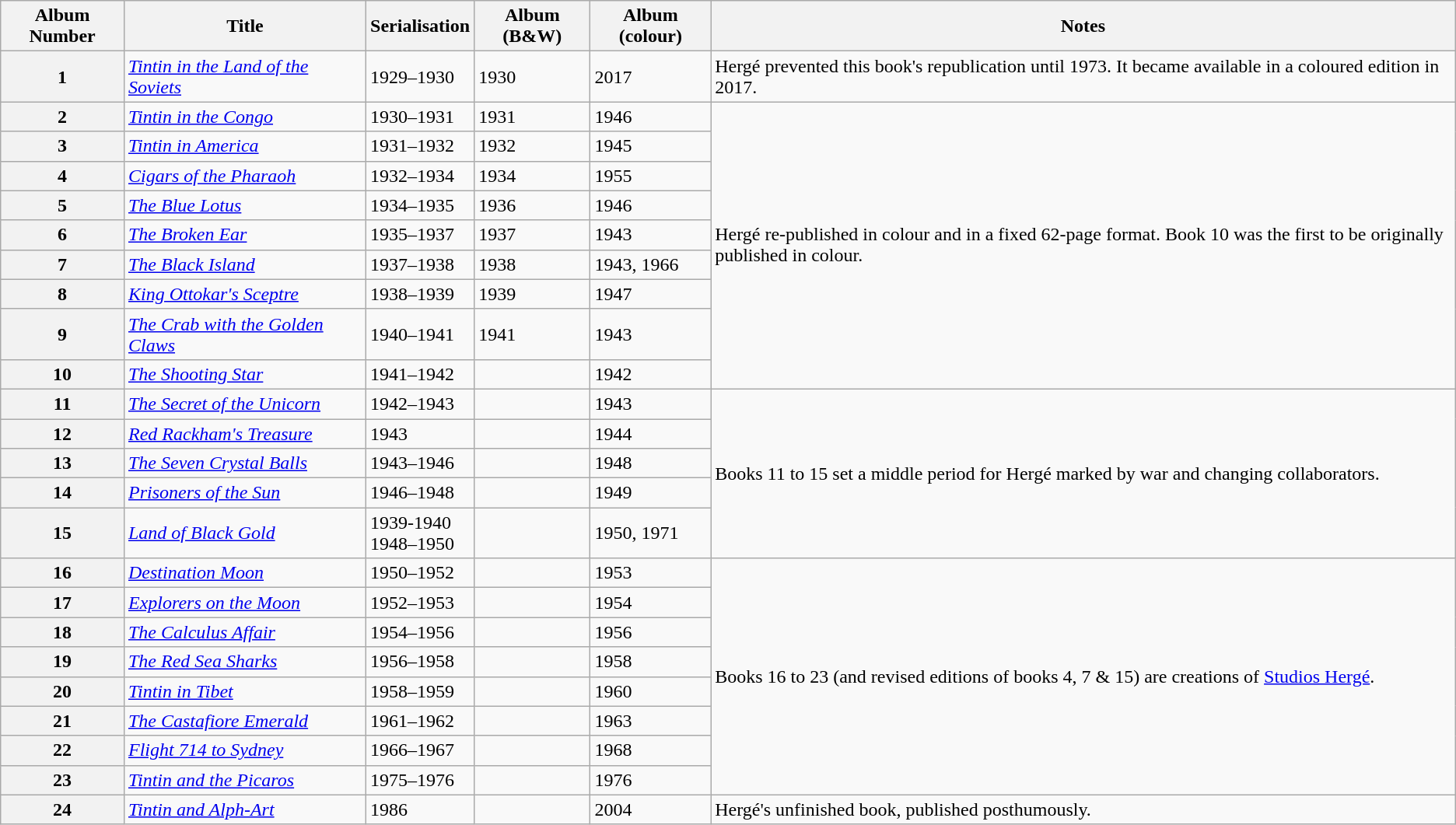<table class="wikitable sortable plainrowheaders">
<tr>
<th scope="col">Album Number</th>
<th scope="col" style="width:200px;">Title</th>
<th scope="col">Serialisation</th>
<th scope="col">Album (B&W)</th>
<th scope="col">Album (colour)</th>
<th scope="col" class="unsortable">Notes</th>
</tr>
<tr>
<th scope="row">1</th>
<td><em><a href='#'>Tintin in the Land of the Soviets</a></em></td>
<td>1929–1930</td>
<td>1930</td>
<td>2017</td>
<td>Hergé prevented this book's republication until 1973. It became available in a coloured edition in 2017.</td>
</tr>
<tr>
<th scope="row">2</th>
<td><em><a href='#'>Tintin in the Congo</a></em></td>
<td>1930–1931</td>
<td>1931</td>
<td>1946</td>
<td rowspan="9">Hergé re-published in colour and in a fixed 62-page format. Book 10 was the first to be originally published in colour.</td>
</tr>
<tr>
<th scope="row">3</th>
<td><em><a href='#'>Tintin in America</a></em></td>
<td>1931–1932</td>
<td>1932</td>
<td>1945</td>
</tr>
<tr>
<th scope="row">4</th>
<td><em><a href='#'>Cigars of the Pharaoh</a></em></td>
<td>1932–1934</td>
<td>1934</td>
<td>1955</td>
</tr>
<tr>
<th scope="row">5</th>
<td><em><a href='#'>The Blue Lotus</a></em></td>
<td>1934–1935</td>
<td>1936</td>
<td>1946</td>
</tr>
<tr>
<th scope="row">6</th>
<td><em><a href='#'>The Broken Ear</a></em></td>
<td>1935–1937</td>
<td>1937</td>
<td>1943</td>
</tr>
<tr>
<th scope="row">7</th>
<td><em><a href='#'>The Black Island</a></em></td>
<td>1937–1938</td>
<td>1938</td>
<td>1943, 1966</td>
</tr>
<tr>
<th scope="row">8</th>
<td><em><a href='#'>King Ottokar's Sceptre</a></em></td>
<td>1938–1939</td>
<td>1939</td>
<td>1947</td>
</tr>
<tr>
<th scope="row">9</th>
<td><em><a href='#'>The Crab with the Golden Claws</a></em></td>
<td>1940–1941</td>
<td>1941</td>
<td>1943</td>
</tr>
<tr>
<th scope="row">10</th>
<td><em><a href='#'>The Shooting Star</a></em></td>
<td>1941–1942</td>
<td></td>
<td>1942</td>
</tr>
<tr>
<th scope="row">11</th>
<td><em><a href='#'>The Secret of the Unicorn</a></em></td>
<td>1942–1943</td>
<td></td>
<td>1943</td>
<td rowspan="5">Books 11 to 15 set a middle period for Hergé marked by war and changing collaborators.</td>
</tr>
<tr>
<th scope="row">12</th>
<td><em><a href='#'>Red Rackham's Treasure</a></em></td>
<td>1943</td>
<td></td>
<td>1944</td>
</tr>
<tr>
<th scope="row">13</th>
<td><em><a href='#'>The Seven Crystal Balls</a></em></td>
<td>1943–1946</td>
<td></td>
<td>1948</td>
</tr>
<tr>
<th scope="row">14</th>
<td><em><a href='#'>Prisoners of the Sun</a></em></td>
<td>1946–1948</td>
<td></td>
<td>1949</td>
</tr>
<tr>
<th scope="row">15</th>
<td><em><a href='#'>Land of Black Gold</a></em></td>
<td>1939-1940<br>1948–1950</td>
<td></td>
<td>1950, 1971</td>
</tr>
<tr>
<th scope="row">16</th>
<td><em><a href='#'>Destination Moon</a></em></td>
<td>1950–1952</td>
<td></td>
<td>1953</td>
<td rowspan="8">Books 16 to 23 (and revised editions of books 4, 7 & 15) are creations of <a href='#'>Studios Hergé</a>.</td>
</tr>
<tr>
<th scope="row">17</th>
<td><em><a href='#'>Explorers on the Moon</a></em></td>
<td>1952–1953</td>
<td></td>
<td>1954</td>
</tr>
<tr>
<th scope="row">18</th>
<td><em><a href='#'>The Calculus Affair</a></em></td>
<td>1954–1956</td>
<td></td>
<td>1956</td>
</tr>
<tr>
<th scope="row">19</th>
<td><em><a href='#'>The Red Sea Sharks</a></em></td>
<td>1956–1958</td>
<td></td>
<td>1958</td>
</tr>
<tr>
<th scope="row">20</th>
<td><em><a href='#'>Tintin in Tibet</a></em></td>
<td>1958–1959</td>
<td></td>
<td>1960</td>
</tr>
<tr>
<th scope="row">21</th>
<td><em><a href='#'>The Castafiore Emerald</a></em></td>
<td>1961–1962</td>
<td></td>
<td>1963</td>
</tr>
<tr>
<th scope="row">22</th>
<td><em><a href='#'>Flight 714 to Sydney</a></em></td>
<td>1966–1967</td>
<td></td>
<td>1968</td>
</tr>
<tr>
<th scope="row">23</th>
<td><em><a href='#'>Tintin and the Picaros</a></em></td>
<td>1975–1976</td>
<td></td>
<td>1976</td>
</tr>
<tr>
<th scope="row">24</th>
<td><em><a href='#'>Tintin and Alph-Art</a></em></td>
<td>1986</td>
<td></td>
<td>2004</td>
<td>Hergé's unfinished book, published posthumously.</td>
</tr>
</table>
